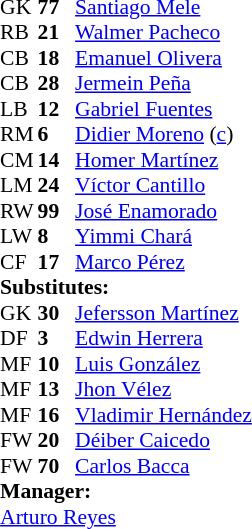<table cellspacing="0" cellpadding="0" style="font-size:90%; margin:0.2em auto;">
<tr>
<th width="25"></th>
<th width="25"></th>
</tr>
<tr>
<td>GK</td>
<td><strong>77</strong></td>
<td> <a href='#'>Santiago Mele</a></td>
</tr>
<tr>
<td>RB</td>
<td><strong>21</strong></td>
<td> <a href='#'>Walmer Pacheco</a></td>
<td></td>
<td></td>
</tr>
<tr>
<td>CB</td>
<td><strong>18</strong></td>
<td> <a href='#'>Emanuel Olivera</a></td>
<td></td>
</tr>
<tr>
<td>CB</td>
<td><strong>28</strong></td>
<td> <a href='#'>Jermein Peña</a></td>
<td></td>
</tr>
<tr>
<td>LB</td>
<td><strong>12</strong></td>
<td> <a href='#'>Gabriel Fuentes</a></td>
</tr>
<tr>
<td>RM</td>
<td><strong>6</strong></td>
<td> <a href='#'>Didier Moreno</a> (<a href='#'>c</a>)</td>
</tr>
<tr>
<td>CM</td>
<td><strong>14</strong></td>
<td> <a href='#'>Homer Martínez</a></td>
<td></td>
<td></td>
</tr>
<tr>
<td>LM</td>
<td><strong>24</strong></td>
<td> <a href='#'>Víctor Cantillo</a></td>
</tr>
<tr>
<td>RW</td>
<td><strong>99</strong></td>
<td> <a href='#'>José Enamorado</a></td>
<td></td>
<td></td>
</tr>
<tr>
<td>LW</td>
<td><strong>8</strong></td>
<td> <a href='#'>Yimmi Chará</a></td>
<td></td>
<td></td>
</tr>
<tr>
<td>CF</td>
<td><strong>17</strong></td>
<td> <a href='#'>Marco Pérez</a></td>
<td></td>
<td></td>
</tr>
<tr>
<td colspan=3><strong>Substitutes:</strong></td>
</tr>
<tr>
<td>GK</td>
<td><strong>30</strong></td>
<td> <a href='#'>Jefersson Martínez</a></td>
</tr>
<tr>
<td>DF</td>
<td><strong>3</strong></td>
<td> <a href='#'>Edwin Herrera</a></td>
<td></td>
<td></td>
</tr>
<tr>
<td>MF</td>
<td><strong>10</strong></td>
<td> <a href='#'>Luis González</a></td>
<td></td>
<td></td>
</tr>
<tr>
<td>MF</td>
<td><strong>13</strong></td>
<td> <a href='#'>Jhon Vélez</a></td>
</tr>
<tr>
<td>MF</td>
<td><strong>16</strong></td>
<td> <a href='#'>Vladimir Hernández</a></td>
<td></td>
<td></td>
</tr>
<tr>
<td>FW</td>
<td><strong>20</strong></td>
<td> <a href='#'>Déiber Caicedo</a></td>
<td></td>
<td></td>
</tr>
<tr>
<td>FW</td>
<td><strong>70</strong></td>
<td> <a href='#'>Carlos Bacca</a></td>
<td></td>
<td></td>
</tr>
<tr>
<td colspan=3><strong>Manager:</strong></td>
</tr>
<tr>
<td colspan="4"> <a href='#'>Arturo Reyes</a></td>
</tr>
</table>
